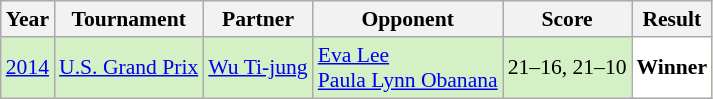<table class="sortable wikitable" style="font-size: 90%;">
<tr>
<th>Year</th>
<th>Tournament</th>
<th>Partner</th>
<th>Opponent</th>
<th>Score</th>
<th>Result</th>
</tr>
<tr style="background:#D4F1C5">
<td align="center"><a href='#'>2014</a></td>
<td align="left"><a href='#'>U.S. Grand Prix</a></td>
<td align="left"> <a href='#'>Wu Ti-jung</a></td>
<td align="left"> <a href='#'>Eva Lee</a> <br>  <a href='#'>Paula Lynn Obanana</a></td>
<td align="left">21–16, 21–10</td>
<td style="text-align:left; background:white"> <strong>Winner</strong></td>
</tr>
</table>
